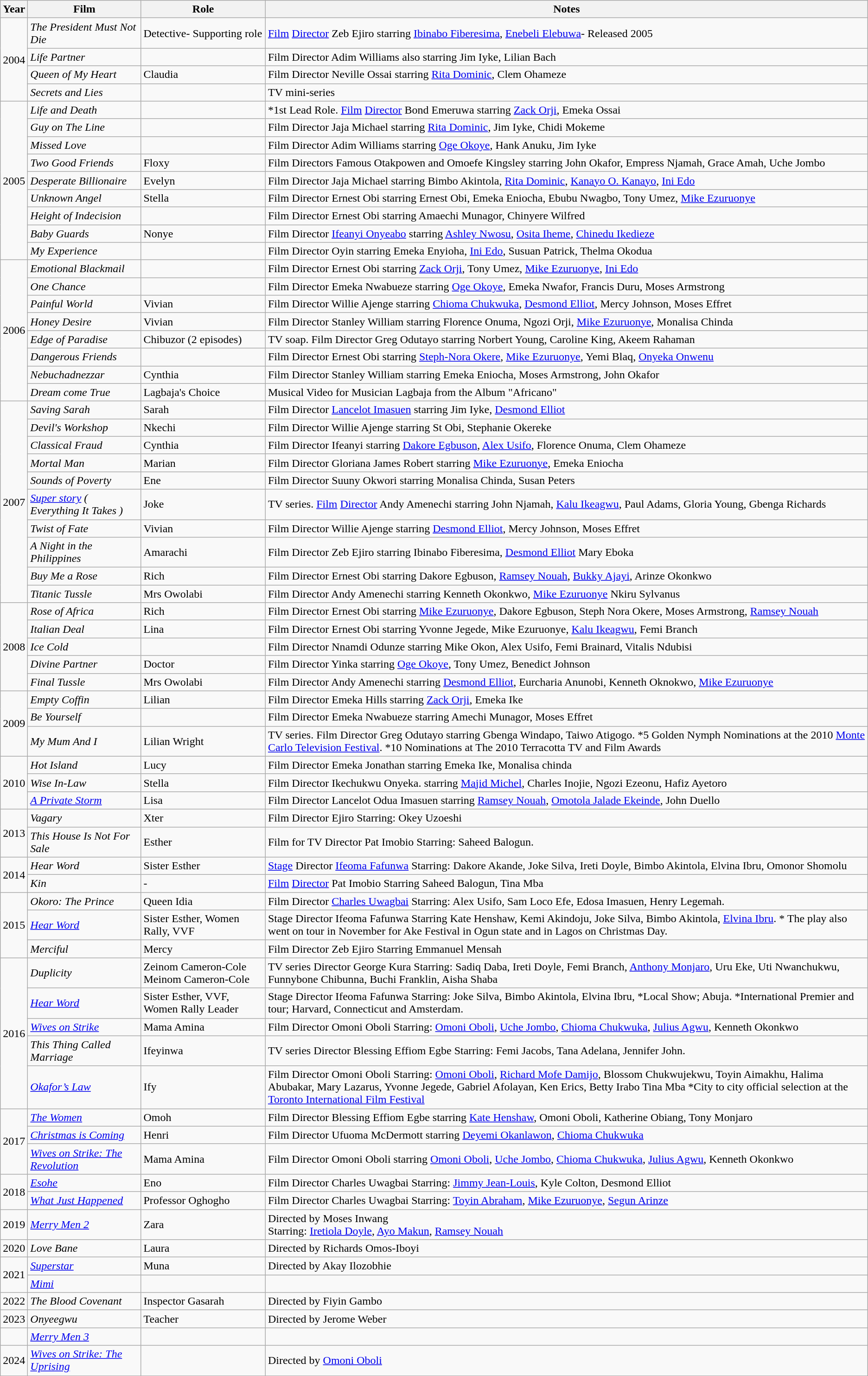<table class="wikitable sortable">
<tr>
<th>Year</th>
<th>Film</th>
<th>Role</th>
<th>Notes</th>
</tr>
<tr>
<td rowspan="4">2004</td>
<td><em>The President Must Not Die</em></td>
<td>Detective- Supporting role</td>
<td><a href='#'>Film</a> <a href='#'>Director</a> Zeb Ejiro starring <a href='#'>Ibinabo Fiberesima</a>, <a href='#'>Enebeli Elebuwa</a>- Released 2005</td>
</tr>
<tr>
<td><em>Life Partner</em></td>
<td></td>
<td>Film Director Adim Williams also starring Jim Iyke, Lilian Bach</td>
</tr>
<tr>
<td><em>Queen of My Heart</em></td>
<td>Claudia</td>
<td>Film Director Neville Ossai starring <a href='#'>Rita Dominic</a>, Clem Ohameze</td>
</tr>
<tr>
<td><em>Secrets and Lies</em></td>
<td></td>
<td>TV mini-series</td>
</tr>
<tr>
<td rowspan="9">2005</td>
<td><em>Life and Death</em></td>
<td></td>
<td>*1st Lead Role. <a href='#'>Film</a> <a href='#'>Director</a> Bond Emeruwa starring <a href='#'>Zack Orji</a>, Emeka Ossai</td>
</tr>
<tr>
<td><em>Guy on The Line</em></td>
<td></td>
<td>Film Director Jaja Michael starring <a href='#'>Rita Dominic</a>, Jim Iyke, Chidi Mokeme</td>
</tr>
<tr>
<td><em>Missed Love</em></td>
<td></td>
<td>Film Director Adim Williams starring <a href='#'>Oge Okoye</a>, Hank Anuku, Jim Iyke</td>
</tr>
<tr>
<td><em>Two Good Friends</em></td>
<td>Floxy</td>
<td>Film Directors Famous Otakpowen and Omoefe Kingsley starring John Okafor, Empress Njamah, Grace Amah, Uche Jombo</td>
</tr>
<tr>
<td><em>Desperate Billionaire</em></td>
<td>Evelyn</td>
<td>Film Director Jaja Michael starring Bimbo Akintola, <a href='#'>Rita Dominic</a>, <a href='#'>Kanayo O. Kanayo</a>, <a href='#'>Ini Edo</a></td>
</tr>
<tr>
<td><em>Unknown Angel</em></td>
<td>Stella</td>
<td>Film Director Ernest Obi starring Ernest Obi, Emeka Eniocha, Ebubu Nwagbo, Tony Umez, <a href='#'>Mike Ezuruonye</a></td>
</tr>
<tr>
<td><em>Height of Indecision</em></td>
<td></td>
<td>Film Director Ernest Obi starring Amaechi Munagor, Chinyere Wilfred</td>
</tr>
<tr>
<td><em>Baby Guards</em></td>
<td>Nonye</td>
<td>Film Director <a href='#'>Ifeanyi Onyeabo</a> starring <a href='#'>Ashley Nwosu</a>, <a href='#'>Osita Iheme</a>, <a href='#'>Chinedu Ikedieze</a></td>
</tr>
<tr>
<td><em>My Experience</em></td>
<td></td>
<td>Film Director Oyin starring Emeka Enyioha, <a href='#'>Ini Edo</a>, Susuan Patrick, Thelma Okodua</td>
</tr>
<tr>
<td rowspan="8">2006</td>
<td><em>Emotional Blackmail</em></td>
<td></td>
<td>Film Director Ernest Obi starring <a href='#'>Zack Orji</a>, Tony Umez, <a href='#'>Mike Ezuruonye</a>, <a href='#'>Ini Edo</a></td>
</tr>
<tr>
<td><em>One Chance</em></td>
<td></td>
<td>Film Director Emeka Nwabueze starring <a href='#'>Oge Okoye</a>, Emeka Nwafor, Francis Duru, Moses Armstrong</td>
</tr>
<tr>
<td><em>Painful World</em></td>
<td>Vivian</td>
<td>Film Director Willie Ajenge starring <a href='#'>Chioma Chukwuka</a>, <a href='#'>Desmond Elliot</a>, Mercy Johnson, Moses Effret</td>
</tr>
<tr>
<td><em>Honey Desire</em></td>
<td>Vivian</td>
<td>Film Director Stanley William starring Florence Onuma, Ngozi Orji, <a href='#'>Mike Ezuruonye</a>, Monalisa Chinda</td>
</tr>
<tr>
<td><em>Edge of Paradise</em></td>
<td>Chibuzor (2 episodes)</td>
<td>TV soap. Film Director Greg Odutayo starring Norbert Young, Caroline King, Akeem Rahaman</td>
</tr>
<tr>
<td><em>Dangerous Friends</em></td>
<td></td>
<td>Film Director Ernest Obi starring <a href='#'>Steph-Nora Okere</a>, <a href='#'>Mike Ezuruonye</a>, Yemi Blaq, <a href='#'>Onyeka Onwenu</a></td>
</tr>
<tr>
<td><em>Nebuchadnezzar</em></td>
<td>Cynthia</td>
<td>Film Director Stanley William starring Emeka Eniocha, Moses Armstrong, John Okafor</td>
</tr>
<tr>
<td><em>Dream come True</em></td>
<td>Lagbaja's Choice</td>
<td>Musical Video for Musician Lagbaja from the Album "Africano"</td>
</tr>
<tr>
<td rowspan="10">2007</td>
<td><em>Saving Sarah</em></td>
<td>Sarah</td>
<td>Film Director <a href='#'>Lancelot Imasuen</a> starring Jim Iyke, <a href='#'>Desmond Elliot</a></td>
</tr>
<tr>
<td><em>Devil's Workshop</em></td>
<td>Nkechi</td>
<td>Film Director Willie Ajenge starring St Obi, Stephanie Okereke</td>
</tr>
<tr>
<td><em>Classical Fraud</em></td>
<td>Cynthia</td>
<td>Film Director Ifeanyi starring <a href='#'>Dakore Egbuson</a>, <a href='#'>Alex Usifo</a>, Florence Onuma, Clem Ohameze</td>
</tr>
<tr>
<td><em>Mortal Man</em></td>
<td>Marian</td>
<td>Film Director Gloriana James Robert starring <a href='#'>Mike Ezuruonye</a>, Emeka Eniocha</td>
</tr>
<tr>
<td><em>Sounds of Poverty</em></td>
<td>Ene</td>
<td>Film Director Suuny Okwori starring Monalisa Chinda, Susan Peters</td>
</tr>
<tr>
<td><em><a href='#'>Super story</a> ( Everything It Takes )</em></td>
<td>Joke</td>
<td>TV series. <a href='#'>Film</a> <a href='#'>Director</a> Andy Amenechi starring John Njamah, <a href='#'>Kalu Ikeagwu</a>, Paul Adams, Gloria Young, Gbenga Richards</td>
</tr>
<tr>
<td><em>Twist of Fate</em></td>
<td>Vivian</td>
<td>Film Director Willie Ajenge starring <a href='#'>Desmond Elliot</a>, Mercy Johnson, Moses Effret</td>
</tr>
<tr>
<td><em>A Night in the Philippines</em></td>
<td>Amarachi</td>
<td>Film Director Zeb Ejiro starring Ibinabo Fiberesima, <a href='#'>Desmond Elliot</a> Mary Eboka</td>
</tr>
<tr>
<td><em>Buy Me a Rose</em></td>
<td>Rich</td>
<td>Film Director Ernest Obi starring Dakore Egbuson, <a href='#'>Ramsey Nouah</a>, <a href='#'>Bukky Ajayi</a>, Arinze Okonkwo</td>
</tr>
<tr>
<td><em>Titanic Tussle</em></td>
<td>Mrs Owolabi</td>
<td>Film Director Andy Amenechi starring Kenneth Okonkwo, <a href='#'>Mike Ezuruonye</a> Nkiru Sylvanus</td>
</tr>
<tr>
<td rowspan="5">2008</td>
<td><em>Rose of Africa</em></td>
<td>Rich</td>
<td>Film Director Ernest Obi starring <a href='#'>Mike Ezuruonye</a>, Dakore Egbuson, Steph Nora Okere, Moses Armstrong, <a href='#'>Ramsey Nouah</a></td>
</tr>
<tr>
<td><em>Italian Deal</em></td>
<td>Lina</td>
<td>Film Director Ernest Obi starring Yvonne Jegede, Mike Ezuruonye, <a href='#'>Kalu Ikeagwu</a>, Femi Branch</td>
</tr>
<tr>
<td><em>Ice Cold</em></td>
<td></td>
<td>Film Director Nnamdi Odunze starring Mike Okon, Alex Usifo, Femi Brainard, Vitalis Ndubisi</td>
</tr>
<tr>
<td><em>Divine Partner</em></td>
<td>Doctor</td>
<td>Film Director Yinka starring <a href='#'>Oge Okoye</a>, Tony Umez, Benedict Johnson</td>
</tr>
<tr>
<td><em>Final Tussle</em></td>
<td>Mrs Owolabi</td>
<td>Film Director Andy Amenechi starring <a href='#'>Desmond Elliot</a>, Eurcharia Anunobi, Kenneth Oknokwo, <a href='#'>Mike Ezuruonye</a></td>
</tr>
<tr>
<td rowspan="3">2009</td>
<td><em>Empty Coffin</em></td>
<td>Lilian</td>
<td>Film Director Emeka Hills starring <a href='#'>Zack Orji</a>, Emeka Ike</td>
</tr>
<tr>
<td><em>Be Yourself</em></td>
<td></td>
<td>Film Director Emeka Nwabueze starring Amechi Munagor, Moses Effret</td>
</tr>
<tr>
<td><em>My Mum And I</em></td>
<td>Lilian Wright</td>
<td>TV series. Film Director Greg Odutayo starring Gbenga Windapo, Taiwo Atigogo. *5 Golden Nymph Nominations at the 2010 <a href='#'>Monte Carlo Television Festival</a>. *10 Nominations at The 2010 Terracotta TV and Film Awards</td>
</tr>
<tr>
<td rowspan="3">2010</td>
<td><em>Hot Island</em></td>
<td>Lucy</td>
<td>Film Director Emeka Jonathan starring Emeka Ike, Monalisa chinda</td>
</tr>
<tr>
<td><em>Wise In-Law</em></td>
<td>Stella</td>
<td>Film Director Ikechukwu Onyeka. starring <a href='#'>Majid Michel</a>, Charles Inojie, Ngozi Ezeonu, Hafiz Ayetoro</td>
</tr>
<tr>
<td><a href='#'><em>A Private Storm</em></a></td>
<td>Lisa</td>
<td>Film Director Lancelot Odua Imasuen starring <a href='#'>Ramsey Nouah</a>, <a href='#'>Omotola Jalade Ekeinde</a>, John Duello</td>
</tr>
<tr>
<td rowspan="2">2013</td>
<td><em>Vagary</em></td>
<td>Xter</td>
<td>Film Director Ejiro Starring: Okey Uzoeshi</td>
</tr>
<tr>
<td><em>This House Is Not For Sale</em></td>
<td>Esther</td>
<td>Film for TV Director Pat Imobio Starring: Saheed Balogun.</td>
</tr>
<tr>
<td rowspan="2">2014</td>
<td><em>Hear Word</em></td>
<td>Sister Esther</td>
<td><a href='#'>Stage</a> Director <a href='#'>Ifeoma Fafunwa</a> Starring: Dakore Akande, Joke Silva, Ireti Doyle, Bimbo Akintola, Elvina Ibru, Omonor Shomolu</td>
</tr>
<tr>
<td><em>Kin</em></td>
<td>-</td>
<td><a href='#'>Film</a> <a href='#'>Director</a> Pat Imobio Starring Saheed Balogun, Tina Mba</td>
</tr>
<tr>
<td rowspan="3">2015</td>
<td><em>Okoro: The Prince</em></td>
<td>Queen Idia</td>
<td>Film Director <a href='#'>Charles Uwagbai</a> Starring: Alex Usifo, Sam Loco Efe, Edosa Imasuen, Henry Legemah.</td>
</tr>
<tr>
<td><em><a href='#'>Hear Word</a></em></td>
<td>Sister Esther, Women Rally, VVF</td>
<td>Stage Director Ifeoma Fafunwa Starring Kate Henshaw, Kemi Akindoju, Joke Silva, Bimbo Akintola, <a href='#'>Elvina Ibru</a>. * The play also went on tour in November for Ake Festival in Ogun state and in Lagos on Christmas Day.</td>
</tr>
<tr>
<td><em>Merciful</em></td>
<td>Mercy</td>
<td>Film Director Zeb Ejiro Starring Emmanuel Mensah</td>
</tr>
<tr>
<td rowspan="5">2016</td>
<td><em>Duplicity</em></td>
<td>Zeinom Cameron-Cole Meinom Cameron-Cole</td>
<td>TV series Director George Kura Starring: Sadiq Daba, Ireti Doyle, Femi Branch, <a href='#'>Anthony Monjaro</a>, Uru Eke, Uti Nwanchukwu, Funnybone Chibunna, Buchi Franklin, Aisha Shaba</td>
</tr>
<tr>
<td><em><a href='#'>Hear Word</a></em></td>
<td>Sister Esther, VVF, Women Rally Leader</td>
<td>Stage Director Ifeoma Fafunwa Starring: Joke Silva, Bimbo Akintola, Elvina Ibru,  *Local Show; Abuja. *International Premier and tour; Harvard, Connecticut and Amsterdam.</td>
</tr>
<tr>
<td><em><a href='#'>Wives on Strike</a></em></td>
<td>Mama Amina</td>
<td>Film Director Omoni Oboli Starring: <a href='#'>Omoni Oboli</a>, <a href='#'>Uche Jombo</a>, <a href='#'>Chioma Chukwuka</a>, <a href='#'>Julius Agwu</a>, Kenneth Okonkwo</td>
</tr>
<tr>
<td><em>This Thing Called Marriage</em></td>
<td>Ifeyinwa</td>
<td>TV series Director Blessing Effiom Egbe Starring: Femi Jacobs, Tana Adelana, Jennifer John.</td>
</tr>
<tr>
<td><em><a href='#'>Okafor’s Law</a></em></td>
<td>Ify</td>
<td>Film Director Omoni Oboli Starring: <a href='#'>Omoni Oboli</a>, <a href='#'>Richard Mofe Damijo</a>, Blossom Chukwujekwu, Toyin Aimakhu, Halima Abubakar, Mary Lazarus, Yvonne Jegede, Gabriel Afolayan, Ken Erics, Betty Irabo Tina Mba *City to city official selection at the <a href='#'>Toronto International Film Festival</a></td>
</tr>
<tr>
<td rowspan="3">2017</td>
<td><em><a href='#'>The Women</a></em></td>
<td>Omoh</td>
<td>Film Director Blessing Effiom Egbe starring <a href='#'>Kate Henshaw</a>, Omoni Oboli, Katherine Obiang, Tony Monjaro</td>
</tr>
<tr>
<td><em><a href='#'>Christmas is Coming</a></em></td>
<td>Henri</td>
<td>Film Director Ufuoma McDermott starring <a href='#'>Deyemi Okanlawon</a>, <a href='#'>Chioma Chukwuka</a></td>
</tr>
<tr>
<td><em><a href='#'>Wives on Strike: The Revolution</a></em></td>
<td>Mama Amina</td>
<td>Film Director Omoni Oboli starring <a href='#'>Omoni Oboli</a>, <a href='#'>Uche Jombo</a>, <a href='#'>Chioma Chukwuka</a>, <a href='#'>Julius Agwu</a>, Kenneth Okonkwo</td>
</tr>
<tr>
<td rowspan="2">2018</td>
<td><em><a href='#'>Esohe</a></em></td>
<td>Eno</td>
<td>Film Director Charles Uwagbai Starring:  <a href='#'>Jimmy Jean-Louis</a>, Kyle Colton, Desmond Elliot</td>
</tr>
<tr>
<td><em><a href='#'>What Just Happened</a></em></td>
<td>Professor Oghogho</td>
<td>Film Director Charles Uwagbai Starring:  <a href='#'>Toyin Abraham</a>, <a href='#'>Mike Ezuruonye</a>, <a href='#'>Segun Arinze</a></td>
</tr>
<tr>
<td>2019</td>
<td><a href='#'><em>Merry Men 2</em></a></td>
<td>Zara</td>
<td>Directed by Moses Inwang<br>Starring: <a href='#'>Iretiola Doyle</a>, <a href='#'>Ayo Makun</a>, <a href='#'>Ramsey Nouah</a></td>
</tr>
<tr>
<td>2020</td>
<td><em>Love Bane</em></td>
<td>Laura</td>
<td>Directed by Richards Omos-Iboyi</td>
</tr>
<tr>
<td rowspan="2">2021</td>
<td><a href='#'><em>Superstar</em></a></td>
<td>Muna</td>
<td>Directed by Akay Ilozobhie</td>
</tr>
<tr>
<td><a href='#'><em>Mimi</em></a></td>
<td></td>
<td></td>
</tr>
<tr>
<td>2022</td>
<td><em>The Blood Covenant</em></td>
<td>Inspector Gasarah</td>
<td>Directed by Fiyin Gambo</td>
</tr>
<tr>
<td>2023</td>
<td><em>Onyeegwu</em></td>
<td>Teacher</td>
<td>Directed by Jerome Weber</td>
</tr>
<tr>
<td></td>
<td><a href='#'><em>Merry Men 3</em></a></td>
<td></td>
<td></td>
</tr>
<tr>
<td>2024</td>
<td><a href='#'><em>Wives on Strike: The Uprising</em></a></td>
<td></td>
<td>Directed by <a href='#'>Omoni Oboli</a></td>
</tr>
</table>
